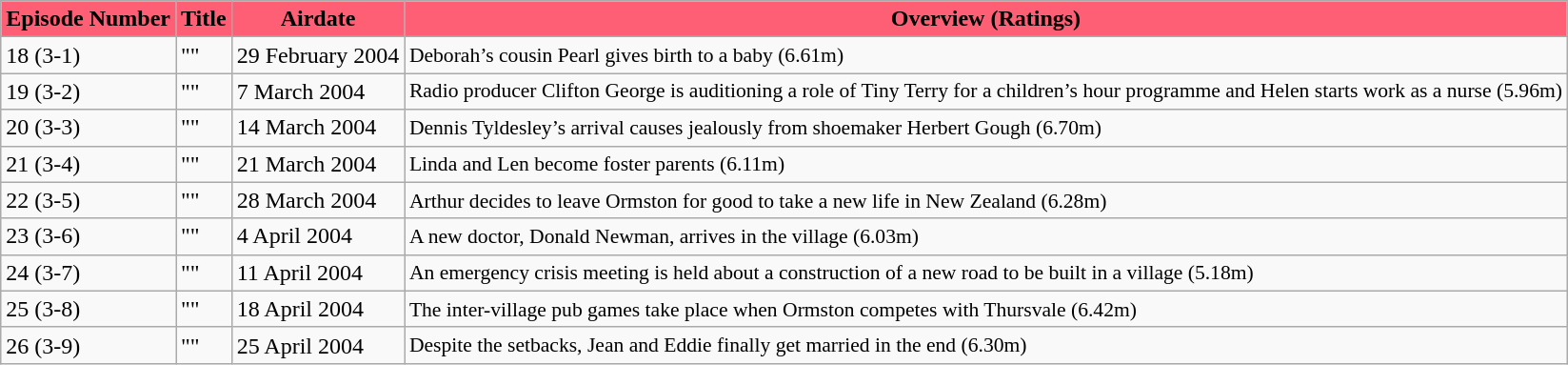<table class="wikitable">
<tr>
<th style="background-color:#FF5F74;">Episode Number</th>
<th style="background-color:#FF5F74;">Title</th>
<th style="background-color:#FF5F74;">Airdate</th>
<th style="background-color:#FF5F74">Overview (Ratings)</th>
</tr>
<tr>
<td>18 (3-1)</td>
<td>""</td>
<td>29 February 2004</td>
<td style="font-size: 90%;">Deborah’s cousin Pearl gives birth to a baby (6.61m)</td>
</tr>
<tr>
<td>19 (3-2)</td>
<td>""</td>
<td>7 March 2004</td>
<td style="font-size: 90%;">Radio producer Clifton George is auditioning a role of Tiny Terry for a children’s hour programme and Helen starts work as a nurse (5.96m)</td>
</tr>
<tr>
<td>20 (3-3)</td>
<td>""</td>
<td>14 March 2004</td>
<td style="font-size: 90%;">Dennis Tyldesley’s arrival causes jealously from shoemaker Herbert Gough (6.70m)</td>
</tr>
<tr>
<td>21 (3-4)</td>
<td>""</td>
<td>21 March 2004</td>
<td style="font-size: 90%;">Linda and Len become foster parents (6.11m)</td>
</tr>
<tr>
<td>22 (3-5)</td>
<td>""</td>
<td>28 March 2004</td>
<td style="font-size: 90%;">Arthur decides to leave Ormston for good to take a new life in New Zealand (6.28m)</td>
</tr>
<tr>
<td>23 (3-6)</td>
<td>""</td>
<td>4 April 2004</td>
<td style="font-size: 90%;">A new doctor, Donald Newman, arrives in the village (6.03m)</td>
</tr>
<tr>
<td>24 (3-7)</td>
<td>""</td>
<td>11 April 2004</td>
<td style="font-size: 90%;">An emergency crisis meeting is held about a construction of a new road to be built in a village (5.18m)</td>
</tr>
<tr>
<td>25 (3-8)</td>
<td>""</td>
<td>18 April 2004</td>
<td style="font-size: 90%;">The inter-village pub games take place when Ormston competes with Thursvale (6.42m)</td>
</tr>
<tr>
<td>26 (3-9)</td>
<td>""</td>
<td>25 April 2004</td>
<td style="font-size: 90%;">Despite the setbacks, Jean and Eddie finally get married in the end (6.30m)</td>
</tr>
</table>
